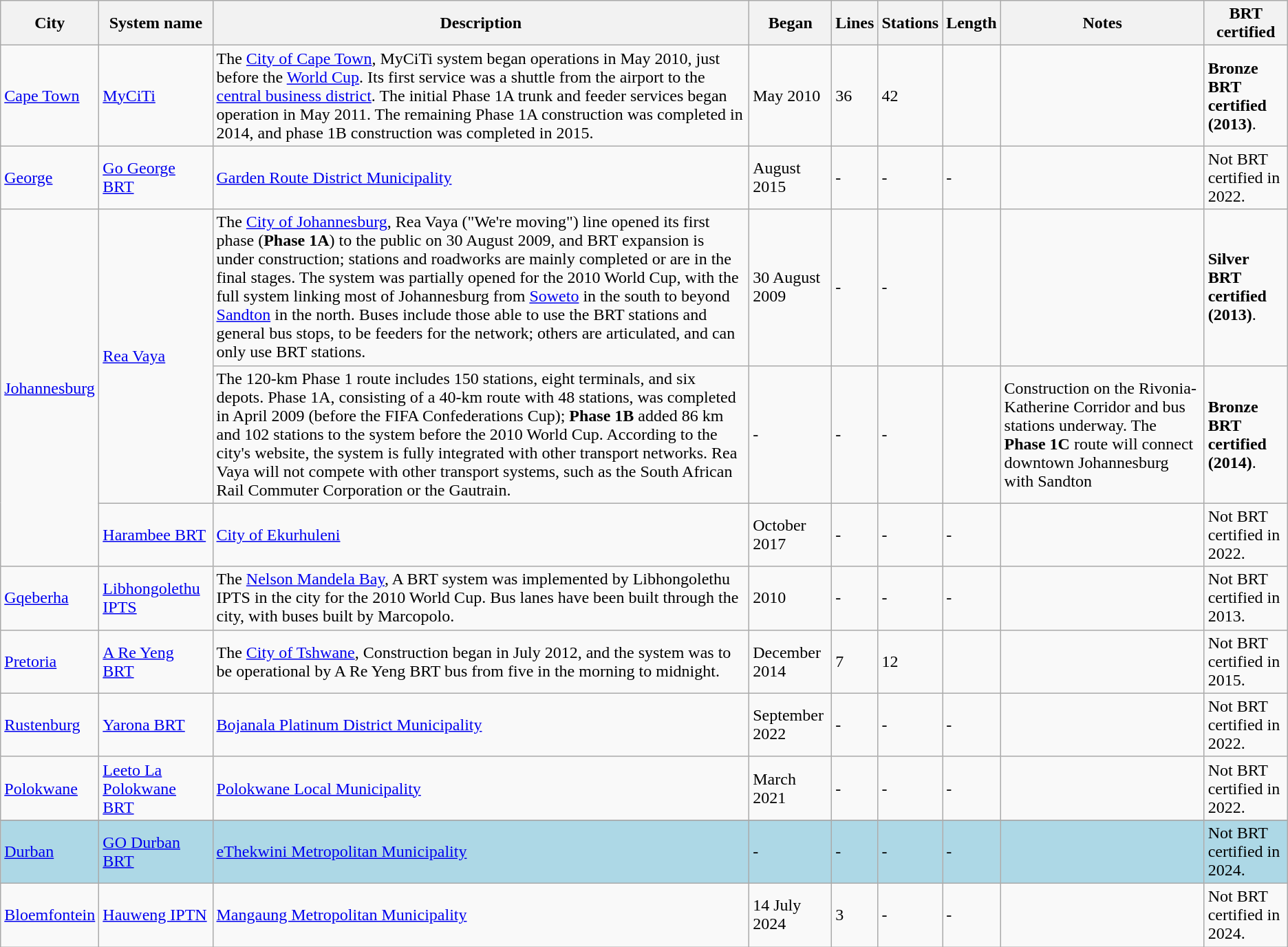<table class="wikitable">
<tr>
<th>City</th>
<th>System name</th>
<th>Description</th>
<th>Began</th>
<th>Lines</th>
<th>Stations</th>
<th>Length</th>
<th>Notes</th>
<th>BRT certified</th>
</tr>
<tr>
<td><a href='#'>Cape Town</a></td>
<td><a href='#'>MyCiTi</a></td>
<td>The <a href='#'>City of Cape Town</a>, MyCiTi system began operations in May 2010, just before the <a href='#'>World Cup</a>. Its first service was a shuttle from the airport to the <a href='#'>central business district</a>. The initial Phase 1A trunk and feeder services began operation in May 2011. The remaining Phase 1A construction was completed in 2014, and phase 1B construction was completed in 2015.</td>
<td>May 2010</td>
<td>36</td>
<td>42</td>
<td></td>
<td></td>
<td><strong>Bronze BRT certified (2013)</strong>.</td>
</tr>
<tr>
<td><a href='#'>George</a></td>
<td><a href='#'>Go George BRT</a></td>
<td><a href='#'>Garden Route District Municipality</a></td>
<td>August 2015</td>
<td>-</td>
<td>-</td>
<td>-</td>
<td></td>
<td>Not BRT certified in 2022.</td>
</tr>
<tr>
<td rowspan="3"><a href='#'>Johannesburg</a></td>
<td rowspan="2"><a href='#'>Rea Vaya</a></td>
<td>The <a href='#'>City of Johannesburg</a>, Rea Vaya ("We're moving") line opened its first phase (<strong>Phase 1A</strong>) to the public on 30 August 2009, and BRT expansion is under construction; stations and roadworks are mainly completed or are in the final stages. The system was partially opened for the 2010 World Cup, with the full system linking most of Johannesburg from <a href='#'>Soweto</a> in the south to beyond <a href='#'>Sandton</a> in the north. Buses include those able to use the BRT stations and general bus stops, to be feeders for the network; others are articulated, and can only use BRT stations.</td>
<td>30 August 2009</td>
<td>-</td>
<td>-</td>
<td></td>
<td></td>
<td><strong>Silver BRT certified (2013)</strong>.</td>
</tr>
<tr>
<td>The 120-km Phase 1 route includes 150 stations, eight terminals, and six depots. Phase 1A, consisting of a 40-km route with 48 stations, was completed in April 2009 (before the FIFA Confederations Cup); <strong>Phase 1B</strong> added 86 km and 102 stations to the system before the 2010 World Cup. According to the city's website, the system is fully integrated with other transport networks. Rea Vaya will not compete with other transport systems, such as the South African Rail Commuter Corporation or the Gautrain.</td>
<td>-</td>
<td>-</td>
<td>-</td>
<td></td>
<td>Construction on the Rivonia-Katherine Corridor and bus stations underway. The <strong>Phase 1C</strong> route will connect downtown Johannesburg with Sandton</td>
<td><strong>Bronze BRT certified (2014)</strong>.</td>
</tr>
<tr>
<td><a href='#'>Harambee BRT</a></td>
<td><a href='#'>City of Ekurhuleni</a></td>
<td>October 2017</td>
<td>-</td>
<td>-</td>
<td>-</td>
<td></td>
<td>Not BRT certified in 2022.</td>
</tr>
<tr>
<td><a href='#'>Gqeberha</a></td>
<td><a href='#'>Libhongolethu IPTS</a></td>
<td>The <a href='#'>Nelson Mandela Bay</a>, A BRT system was implemented by Libhongolethu IPTS in the city for the 2010 World Cup. Bus lanes have been built through the city, with buses built by Marcopolo.</td>
<td>2010</td>
<td>-</td>
<td>-</td>
<td>-</td>
<td></td>
<td>Not BRT certified in 2013.</td>
</tr>
<tr>
<td><a href='#'>Pretoria</a></td>
<td><a href='#'>A Re Yeng BRT</a></td>
<td>The <a href='#'>City of Tshwane</a>, Construction began in July 2012, and the system was to be operational by A Re Yeng BRT bus from five in the morning to midnight.</td>
<td>December 2014</td>
<td>7</td>
<td>12</td>
<td></td>
<td></td>
<td>Not BRT certified in 2015.</td>
</tr>
<tr>
<td><a href='#'>Rustenburg</a></td>
<td><a href='#'>Yarona BRT</a></td>
<td><a href='#'>Bojanala Platinum District Municipality</a></td>
<td>September 2022</td>
<td>-</td>
<td>-</td>
<td>-</td>
<td></td>
<td>Not BRT certified in 2022.</td>
</tr>
<tr>
<td><a href='#'>Polokwane</a></td>
<td><a href='#'>Leeto La Polokwane BRT</a></td>
<td><a href='#'>Polokwane Local Municipality</a></td>
<td>March 2021</td>
<td>-</td>
<td>-</td>
<td>-</td>
<td></td>
<td>Not BRT certified in 2022.</td>
</tr>
<tr>
</tr>
<tr style="background:lightblue;">
<td><a href='#'>Durban</a></td>
<td><a href='#'>GO Durban BRT</a></td>
<td><a href='#'>eThekwini Metropolitan Municipality</a></td>
<td>-</td>
<td>-</td>
<td>-</td>
<td>-</td>
<td></td>
<td>Not BRT certified in 2024.</td>
</tr>
<tr>
<td><a href='#'>Bloemfontein</a></td>
<td><a href='#'>Hauweng IPTN</a></td>
<td><a href='#'>Mangaung Metropolitan Municipality</a></td>
<td>14 July 2024</td>
<td>3</td>
<td>-</td>
<td>-</td>
<td></td>
<td>Not BRT certified in 2024.</td>
</tr>
</table>
